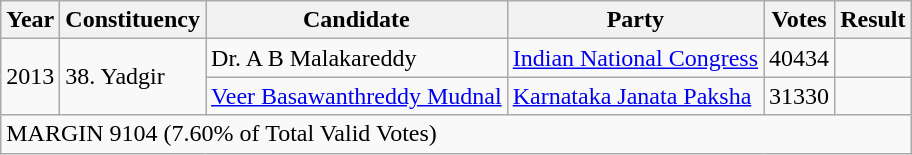<table class="wikitable">
<tr>
<th>Year</th>
<th>Constituency</th>
<th>Candidate</th>
<th>Party</th>
<th>Votes</th>
<th>Result</th>
</tr>
<tr>
<td rowspan="2">2013</td>
<td rowspan="2">38. Yadgir</td>
<td>Dr. A B Malakareddy</td>
<td><a href='#'>Indian National Congress</a></td>
<td>40434</td>
<td></td>
</tr>
<tr>
<td><a href='#'>Veer Basawanthreddy Mudnal</a></td>
<td><a href='#'>Karnataka Janata Paksha</a></td>
<td>31330</td>
<td></td>
</tr>
<tr>
<td colspan="6">MARGIN 9104 (7.60% of Total Valid Votes)</td>
</tr>
</table>
